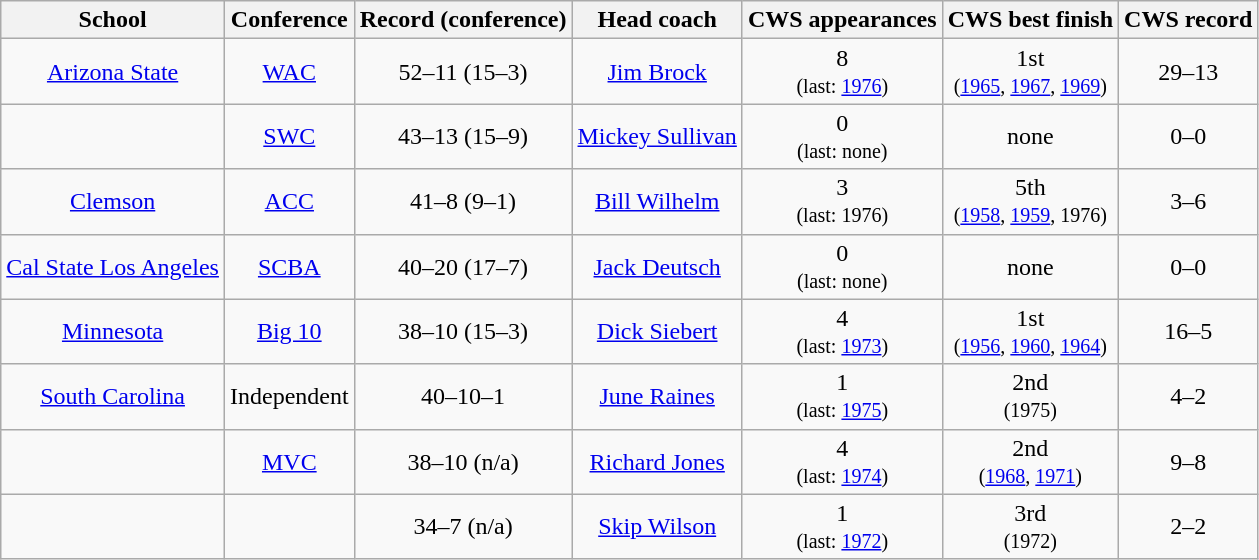<table class="wikitable">
<tr>
<th>School</th>
<th>Conference</th>
<th>Record (conference)</th>
<th>Head coach</th>
<th>CWS appearances</th>
<th>CWS best finish</th>
<th>CWS record</th>
</tr>
<tr align=center>
<td><a href='#'>Arizona State</a></td>
<td><a href='#'>WAC</a></td>
<td>52–11 (15–3)</td>
<td><a href='#'>Jim Brock</a></td>
<td>8<br><small>(last: <a href='#'>1976</a>)</small></td>
<td>1st<br><small>(<a href='#'>1965</a>, <a href='#'>1967</a>, <a href='#'>1969</a>)</small></td>
<td>29–13</td>
</tr>
<tr align=center>
<td></td>
<td><a href='#'>SWC</a></td>
<td>43–13 (15–9)</td>
<td><a href='#'>Mickey Sullivan</a></td>
<td>0<br><small>(last: none)</small></td>
<td>none</td>
<td>0–0</td>
</tr>
<tr align=center>
<td><a href='#'>Clemson</a></td>
<td><a href='#'>ACC</a></td>
<td>41–8 (9–1)</td>
<td><a href='#'>Bill Wilhelm</a></td>
<td>3<br><small>(last: 1976)</small></td>
<td>5th<br><small>(<a href='#'>1958</a>, <a href='#'>1959</a>, 1976)</small></td>
<td>3–6</td>
</tr>
<tr align=center>
<td><a href='#'>Cal State Los Angeles</a></td>
<td><a href='#'>SCBA</a></td>
<td>40–20 (17–7)</td>
<td><a href='#'>Jack Deutsch</a></td>
<td>0<br><small>(last: none)</small></td>
<td>none</td>
<td>0–0</td>
</tr>
<tr align=center>
<td><a href='#'>Minnesota</a></td>
<td><a href='#'>Big 10</a></td>
<td>38–10 (15–3)</td>
<td><a href='#'>Dick Siebert</a></td>
<td>4<br><small>(last: <a href='#'>1973</a>)</small></td>
<td>1st<br><small>(<a href='#'>1956</a>, <a href='#'>1960</a>, <a href='#'>1964</a>)</small></td>
<td>16–5</td>
</tr>
<tr align=center>
<td><a href='#'>South Carolina</a></td>
<td>Independent</td>
<td>40–10–1</td>
<td><a href='#'>June Raines</a></td>
<td>1<br><small>(last: <a href='#'>1975</a>)</small></td>
<td>2nd<br><small>(1975)</small></td>
<td>4–2</td>
</tr>
<tr align=center>
<td></td>
<td><a href='#'>MVC</a></td>
<td>38–10 (n/a)</td>
<td><a href='#'>Richard Jones</a></td>
<td>4<br><small>(last: <a href='#'>1974</a>)</small></td>
<td>2nd<br><small>(<a href='#'>1968</a>, <a href='#'>1971</a>)</small></td>
<td>9–8</td>
</tr>
<tr align=center>
<td></td>
<td></td>
<td>34–7 (n/a)</td>
<td><a href='#'>Skip Wilson</a></td>
<td>1<br><small>(last: <a href='#'>1972</a>)</small></td>
<td>3rd<br><small>(1972)</small></td>
<td>2–2</td>
</tr>
</table>
